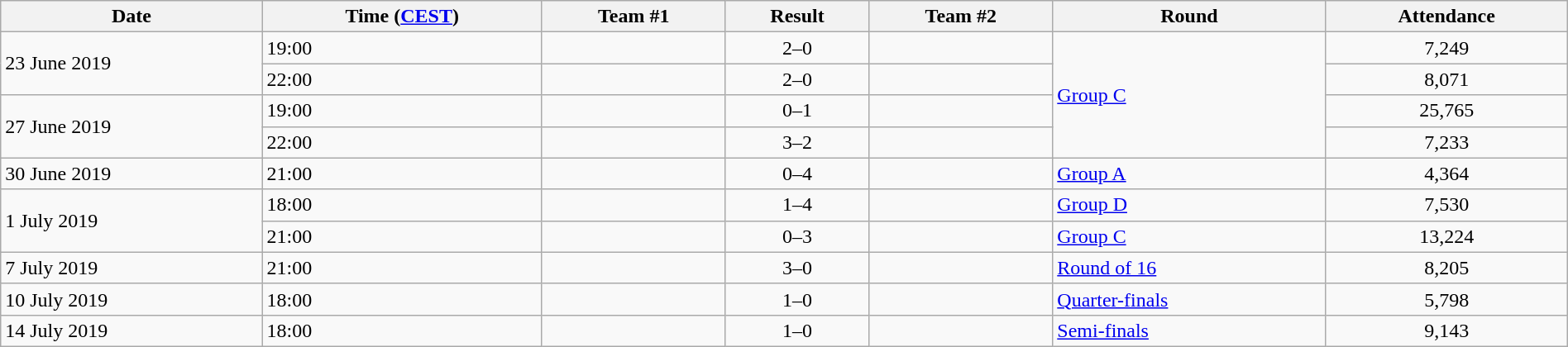<table class="wikitable" style="text-align: left;" width="100%">
<tr>
<th>Date</th>
<th>Time (<a href='#'>CEST</a>)</th>
<th>Team #1</th>
<th>Result</th>
<th>Team #2</th>
<th>Round</th>
<th>Attendance</th>
</tr>
<tr>
<td rowspan="2">23 June 2019</td>
<td>19:00</td>
<td></td>
<td style="text-align:center;">2–0</td>
<td></td>
<td rowspan="4"><a href='#'>Group C</a></td>
<td style="text-align:center;">7,249</td>
</tr>
<tr>
<td>22:00</td>
<td></td>
<td style="text-align:center;">2–0</td>
<td></td>
<td style="text-align:center;">8,071</td>
</tr>
<tr>
<td rowspan="2">27 June 2019</td>
<td>19:00</td>
<td></td>
<td style="text-align:center;">0–1</td>
<td></td>
<td style="text-align:center;">25,765</td>
</tr>
<tr>
<td>22:00</td>
<td></td>
<td style="text-align:center;">3–2</td>
<td></td>
<td style="text-align:center;">7,233</td>
</tr>
<tr>
<td>30 June 2019</td>
<td>21:00</td>
<td></td>
<td style="text-align:center;">0–4</td>
<td></td>
<td><a href='#'>Group A</a></td>
<td style="text-align:center;">4,364</td>
</tr>
<tr>
<td rowspan="2">1 July 2019</td>
<td>18:00</td>
<td></td>
<td style="text-align:center;">1–4</td>
<td></td>
<td><a href='#'>Group D</a></td>
<td style="text-align:center;">7,530</td>
</tr>
<tr>
<td>21:00</td>
<td></td>
<td style="text-align:center;">0–3</td>
<td></td>
<td><a href='#'>Group C</a></td>
<td style="text-align:center;">13,224</td>
</tr>
<tr>
<td>7 July 2019</td>
<td>21:00</td>
<td></td>
<td style="text-align:center;">3–0</td>
<td></td>
<td><a href='#'>Round of 16</a></td>
<td style="text-align:center;">8,205</td>
</tr>
<tr>
<td>10 July 2019</td>
<td>18:00</td>
<td></td>
<td style="text-align:center;">1–0</td>
<td></td>
<td><a href='#'>Quarter-finals</a></td>
<td style="text-align:center;">5,798</td>
</tr>
<tr>
<td>14 July 2019</td>
<td>18:00</td>
<td></td>
<td style="text-align:center;">1–0 </td>
<td></td>
<td><a href='#'>Semi-finals</a></td>
<td style="text-align:center;">9,143</td>
</tr>
</table>
